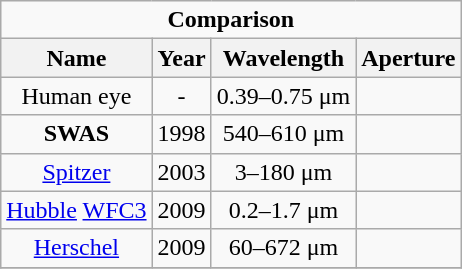<table class=wikitable style="text-align:center; align:left; margin:2px">
<tr>
<td colspan=4 align=center><strong>Comparison</strong></td>
</tr>
<tr>
<th>Name</th>
<th>Year</th>
<th>Wavelength</th>
<th>Aperture</th>
</tr>
<tr>
<td>Human eye</td>
<td>-</td>
<td>0.39–0.75 μm</td>
<td></td>
</tr>
<tr>
<td><strong>SWAS</strong></td>
<td>1998</td>
<td>540–610 μm</td>
<td></td>
</tr>
<tr>
<td><a href='#'>Spitzer</a></td>
<td>2003</td>
<td>3–180 μm</td>
<td></td>
</tr>
<tr>
<td><a href='#'>Hubble</a> <a href='#'>WFC3</a></td>
<td>2009</td>
<td>0.2–1.7 μm</td>
<td></td>
</tr>
<tr>
<td><a href='#'>Herschel</a></td>
<td>2009</td>
<td>60–672 μm</td>
<td></td>
</tr>
<tr>
</tr>
</table>
